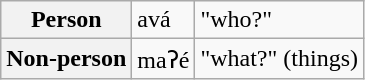<table class="wikitable">
<tr>
<th>Person</th>
<td>avá</td>
<td>"who?"</td>
</tr>
<tr>
<th>Non-person</th>
<td>maʔé</td>
<td>"what?" (things)</td>
</tr>
</table>
